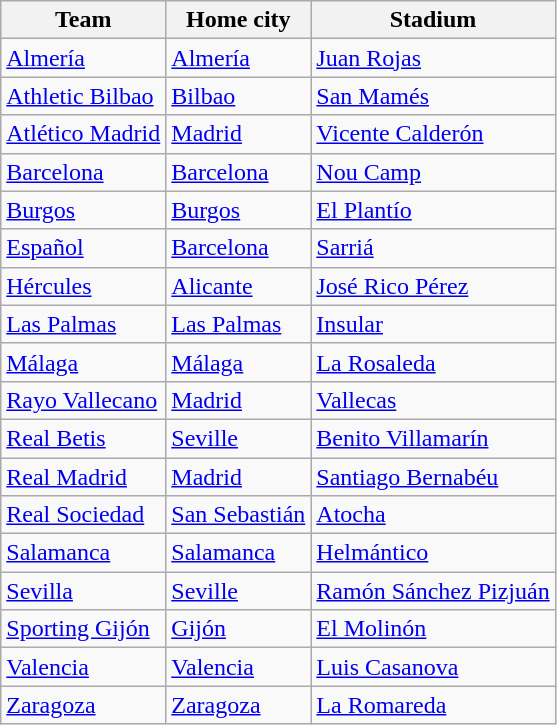<table class="wikitable sortable" style="text-align: left;">
<tr>
<th>Team</th>
<th>Home city</th>
<th>Stadium</th>
</tr>
<tr>
<td><a href='#'>Almería</a></td>
<td><a href='#'>Almería</a></td>
<td><a href='#'>Juan Rojas</a></td>
</tr>
<tr>
<td><a href='#'>Athletic Bilbao</a></td>
<td><a href='#'>Bilbao</a></td>
<td><a href='#'>San Mamés</a></td>
</tr>
<tr>
<td><a href='#'>Atlético Madrid</a></td>
<td><a href='#'>Madrid</a></td>
<td><a href='#'>Vicente Calderón</a></td>
</tr>
<tr>
<td><a href='#'>Barcelona</a></td>
<td><a href='#'>Barcelona</a></td>
<td><a href='#'>Nou Camp</a></td>
</tr>
<tr>
<td><a href='#'>Burgos</a></td>
<td><a href='#'>Burgos</a></td>
<td><a href='#'>El Plantío</a></td>
</tr>
<tr>
<td><a href='#'>Español</a></td>
<td><a href='#'>Barcelona</a></td>
<td><a href='#'>Sarriá</a></td>
</tr>
<tr>
<td><a href='#'>Hércules</a></td>
<td><a href='#'>Alicante</a></td>
<td><a href='#'>José Rico Pérez</a></td>
</tr>
<tr>
<td><a href='#'>Las Palmas</a></td>
<td><a href='#'>Las Palmas</a></td>
<td><a href='#'>Insular</a></td>
</tr>
<tr>
<td><a href='#'>Málaga</a></td>
<td><a href='#'>Málaga</a></td>
<td><a href='#'>La Rosaleda</a></td>
</tr>
<tr>
<td><a href='#'>Rayo Vallecano</a></td>
<td><a href='#'>Madrid</a></td>
<td><a href='#'>Vallecas</a></td>
</tr>
<tr>
<td><a href='#'>Real Betis</a></td>
<td><a href='#'>Seville</a></td>
<td><a href='#'>Benito Villamarín</a></td>
</tr>
<tr>
<td><a href='#'>Real Madrid</a></td>
<td><a href='#'>Madrid</a></td>
<td><a href='#'>Santiago Bernabéu</a></td>
</tr>
<tr>
<td><a href='#'>Real Sociedad</a></td>
<td><a href='#'>San Sebastián</a></td>
<td><a href='#'>Atocha</a></td>
</tr>
<tr>
<td><a href='#'>Salamanca</a></td>
<td><a href='#'>Salamanca</a></td>
<td><a href='#'>Helmántico</a></td>
</tr>
<tr>
<td><a href='#'>Sevilla</a></td>
<td><a href='#'>Seville</a></td>
<td><a href='#'>Ramón Sánchez Pizjuán</a></td>
</tr>
<tr>
<td><a href='#'>Sporting Gijón</a></td>
<td><a href='#'>Gijón</a></td>
<td><a href='#'>El Molinón</a></td>
</tr>
<tr>
<td><a href='#'>Valencia</a></td>
<td><a href='#'>Valencia</a></td>
<td><a href='#'>Luis Casanova</a></td>
</tr>
<tr>
<td><a href='#'>Zaragoza</a></td>
<td><a href='#'>Zaragoza</a></td>
<td><a href='#'>La Romareda</a></td>
</tr>
</table>
